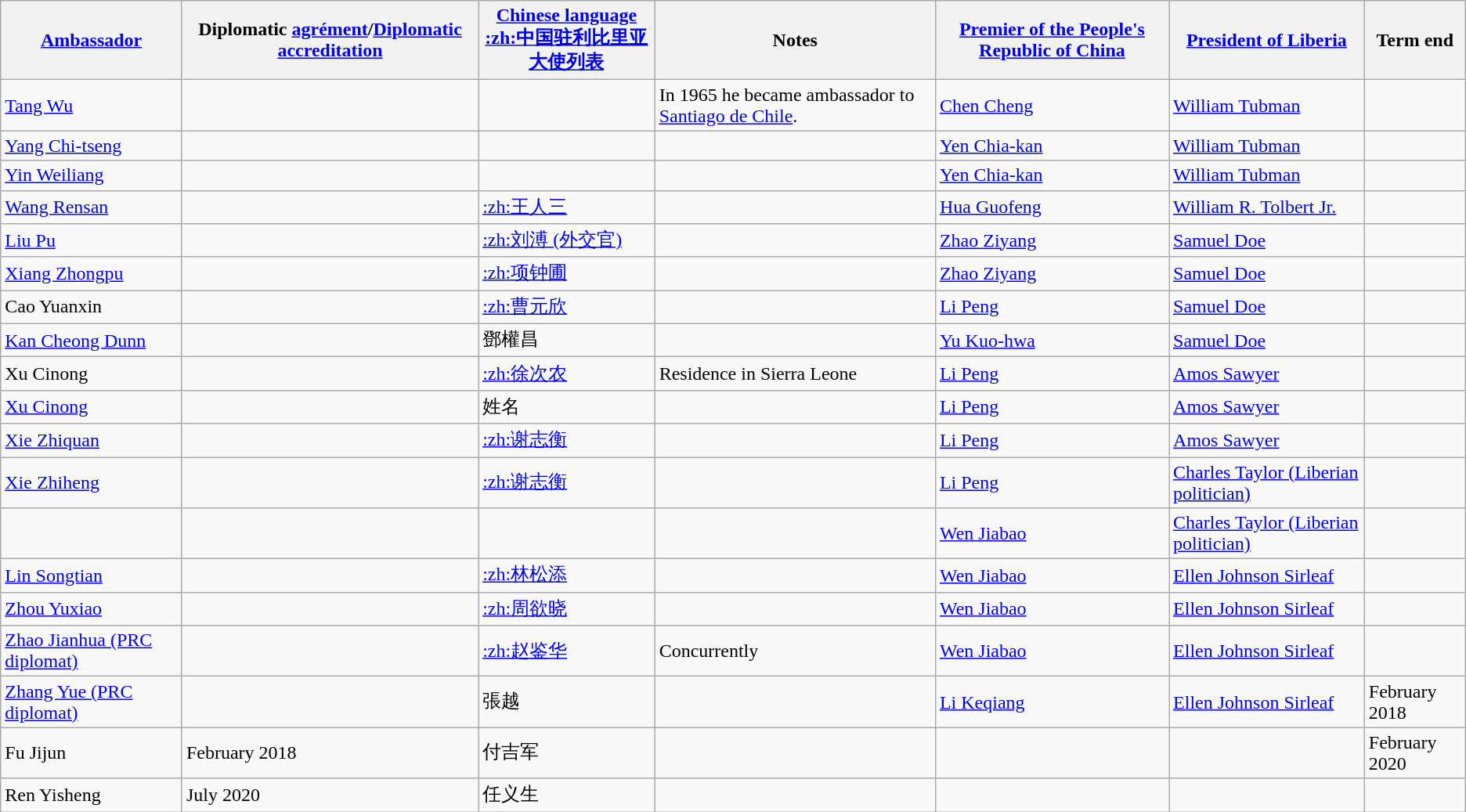<table class="wikitable sortable">
<tr>
<th><a href='#'>Ambassador</a></th>
<th>Diplomatic <a href='#'>agrément</a>/<a href='#'>Diplomatic accreditation</a></th>
<th><a href='#'>Chinese language</a><br><a href='#'>:zh:中国驻利比里亚大使列表</a></th>
<th>Notes</th>
<th><a href='#'>Premier of the People's Republic of China</a></th>
<th><a href='#'>President of Liberia</a></th>
<th>Term end</th>
</tr>
<tr>
<td><a href='#'>Tang Wu</a></td>
<td></td>
<td></td>
<td>In 1965 he became ambassador to <a href='#'>Santiago de Chile</a>.</td>
<td><a href='#'>Chen Cheng</a></td>
<td><a href='#'>William Tubman</a></td>
<td></td>
</tr>
<tr>
<td><a href='#'>Yang Chi-tseng</a></td>
<td></td>
<td></td>
<td></td>
<td><a href='#'>Yen Chia-kan</a></td>
<td><a href='#'>William Tubman</a></td>
<td></td>
</tr>
<tr>
<td><a href='#'>Yin Weiliang</a></td>
<td></td>
<td></td>
<td></td>
<td><a href='#'>Yen Chia-kan</a></td>
<td><a href='#'>William Tubman</a></td>
<td></td>
</tr>
<tr>
<td><a href='#'>Wang Rensan</a></td>
<td></td>
<td><a href='#'>:zh:王人三</a></td>
<td></td>
<td><a href='#'>Hua Guofeng</a></td>
<td><a href='#'>William R. Tolbert Jr.</a></td>
<td></td>
</tr>
<tr>
<td><a href='#'>Liu Pu</a></td>
<td></td>
<td><a href='#'>:zh:刘溥 (外交官)</a></td>
<td></td>
<td><a href='#'>Zhao Ziyang</a></td>
<td><a href='#'>Samuel Doe</a></td>
<td></td>
</tr>
<tr>
<td><a href='#'>Xiang Zhongpu</a></td>
<td></td>
<td><a href='#'>:zh:项钟圃</a></td>
<td></td>
<td><a href='#'>Zhao Ziyang</a></td>
<td><a href='#'>Samuel Doe</a></td>
<td></td>
</tr>
<tr>
<td>Cao Yuanxin</td>
<td></td>
<td><a href='#'>:zh:曹元欣</a></td>
<td></td>
<td><a href='#'>Li Peng</a></td>
<td><a href='#'>Samuel Doe</a></td>
<td></td>
</tr>
<tr>
<td><a href='#'>Kan Cheong Dunn</a></td>
<td></td>
<td>鄧權昌</td>
<td></td>
<td><a href='#'>Yu Kuo-hwa</a></td>
<td><a href='#'>Samuel Doe</a></td>
<td></td>
</tr>
<tr>
<td>Xu Cinong</td>
<td></td>
<td><a href='#'>:zh:徐次农</a></td>
<td>Residence in Sierra Leone</td>
<td><a href='#'>Li Peng</a></td>
<td><a href='#'>Amos Sawyer</a></td>
<td></td>
</tr>
<tr>
<td><a href='#'>Xu Cinong</a></td>
<td></td>
<td>姓名</td>
<td></td>
<td><a href='#'>Li Peng</a></td>
<td><a href='#'>Amos Sawyer</a></td>
<td></td>
</tr>
<tr>
<td><a href='#'>Xie Zhiquan</a></td>
<td></td>
<td><a href='#'>:zh:谢志衡</a></td>
<td></td>
<td><a href='#'>Li Peng</a></td>
<td><a href='#'>Amos Sawyer</a></td>
<td></td>
</tr>
<tr>
<td><a href='#'>Xie Zhiheng</a></td>
<td></td>
<td><a href='#'>:zh:谢志衡</a></td>
<td></td>
<td><a href='#'>Li Peng</a></td>
<td><a href='#'>Charles Taylor (Liberian politician)</a></td>
<td></td>
</tr>
<tr>
<td></td>
<td></td>
<td></td>
<td></td>
<td><a href='#'>Wen Jiabao</a></td>
<td><a href='#'>Charles Taylor (Liberian politician)</a></td>
<td></td>
</tr>
<tr>
<td><a href='#'>Lin Songtian</a></td>
<td></td>
<td><a href='#'>:zh:林松添</a></td>
<td></td>
<td><a href='#'>Wen Jiabao</a></td>
<td><a href='#'>Ellen Johnson Sirleaf</a></td>
<td></td>
</tr>
<tr>
<td><a href='#'>Zhou Yuxiao</a></td>
<td></td>
<td><a href='#'>:zh:周欲晓</a></td>
<td></td>
<td><a href='#'>Wen Jiabao</a></td>
<td><a href='#'>Ellen Johnson Sirleaf</a></td>
<td></td>
</tr>
<tr>
<td><a href='#'>Zhao Jianhua (PRC diplomat)</a></td>
<td></td>
<td><a href='#'>:zh:赵鉴华</a></td>
<td>Concurrently</td>
<td><a href='#'>Wen Jiabao</a></td>
<td><a href='#'>Ellen Johnson Sirleaf</a></td>
<td></td>
</tr>
<tr>
<td><a href='#'>Zhang Yue (PRC diplomat)</a></td>
<td></td>
<td>張越</td>
<td></td>
<td><a href='#'>Li Keqiang</a></td>
<td><a href='#'>Ellen Johnson Sirleaf</a></td>
<td>February 2018</td>
</tr>
<tr>
<td>Fu Jijun</td>
<td>February 2018</td>
<td>付吉军</td>
<td></td>
<td></td>
<td></td>
<td>February 2020</td>
</tr>
<tr>
<td>Ren Yisheng</td>
<td>July 2020</td>
<td>任义生</td>
<td></td>
<td></td>
<td></td>
<td></td>
</tr>
</table>
